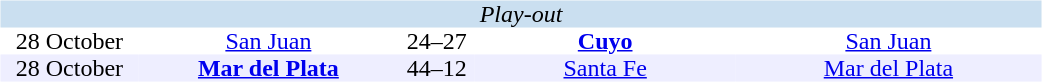<table width=700>
<tr>
<td width=700 valign="top"><br><table border=0 cellspacing=0 cellpadding=0 style="text-align:center;border-collapse:collapse" width=100%>
<tr bgcolor="#CADFF0">
<td colspan="5"><em>Play-out</em></td>
</tr>
<tr>
<td width=90>28 October</td>
<td width=170><a href='#'>San Juan</a></td>
<td width=50>24–27</td>
<td width=170><strong><a href='#'>Cuyo</a></strong></td>
<td width=200><a href='#'>San Juan</a></td>
</tr>
<tr bgcolor=#EEEEFF>
<td width=90>28 October</td>
<td width=170><strong><a href='#'>Mar del Plata</a></strong></td>
<td width=50>44–12</td>
<td width=170><a href='#'>Santa Fe</a></td>
<td width=200><a href='#'>Mar del Plata</a></td>
</tr>
</table>
</td>
</tr>
</table>
